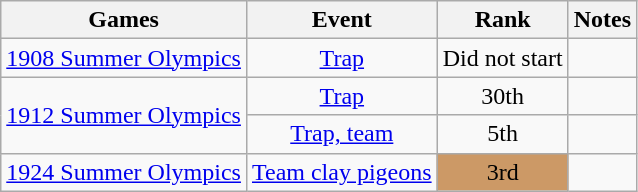<table class="wikitable" style=" text-align:center;">
<tr>
<th>Games</th>
<th>Event</th>
<th>Rank</th>
<th>Notes</th>
</tr>
<tr>
<td style="white-space: nowrap;"><a href='#'>1908 Summer Olympics</a></td>
<td><a href='#'>Trap</a></td>
<td>Did not start</td>
<td align=left></td>
</tr>
<tr>
<td rowspan=2><a href='#'>1912 Summer Olympics</a></td>
<td><a href='#'>Trap</a></td>
<td>30th</td>
<td align=left></td>
</tr>
<tr>
<td><a href='#'>Trap, team</a></td>
<td>5th</td>
<td align=left></td>
</tr>
<tr>
<td><a href='#'>1924 Summer Olympics</a></td>
<td><a href='#'>Team clay pigeons</a></td>
<td style=background-color:#cc9966>3rd</td>
<td align=left></td>
</tr>
</table>
